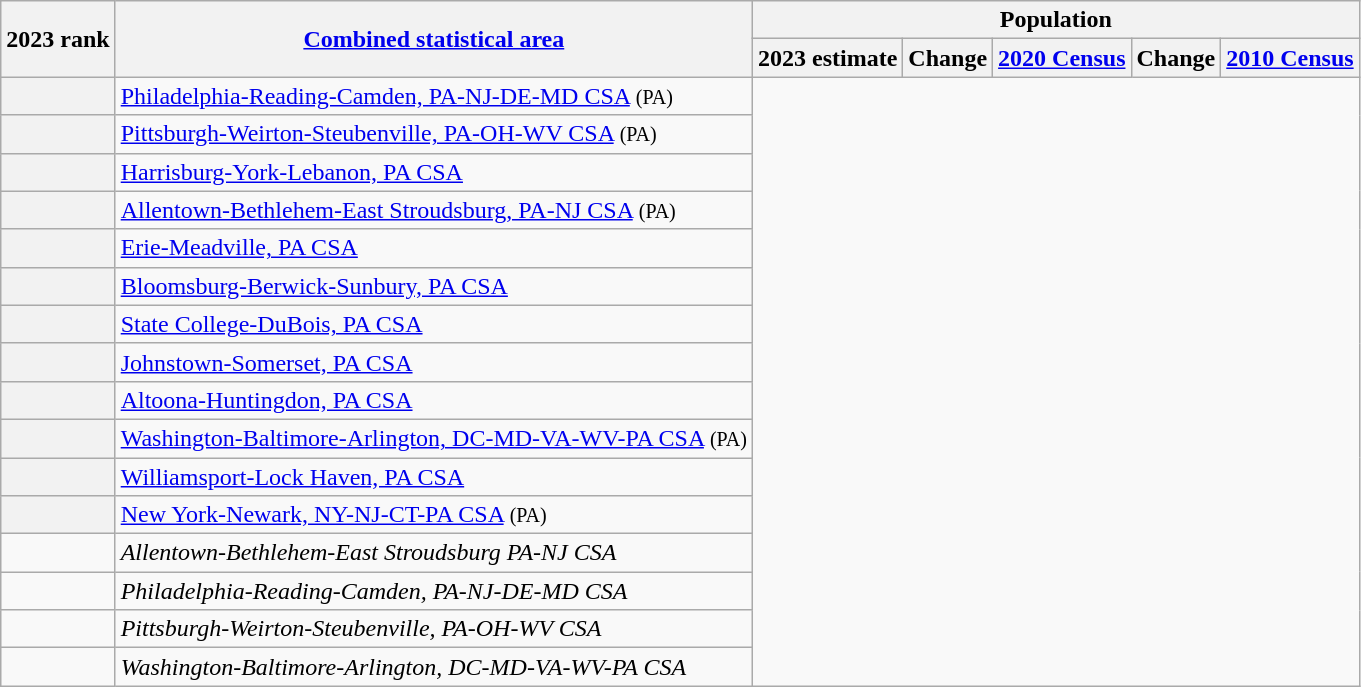<table class="wikitable sortable">
<tr>
<th scope=col rowspan=2>2023 rank</th>
<th scope=col rowspan=2><a href='#'>Combined statistical area</a></th>
<th colspan=5>Population</th>
</tr>
<tr>
<th scope=col>2023 estimate</th>
<th scope=col>Change</th>
<th scope=col><a href='#'>2020 Census</a></th>
<th scope=col>Change</th>
<th scope=col><a href='#'>2010 Census</a></th>
</tr>
<tr>
<th scope=row></th>
<td><a href='#'>Philadelphia-Reading-Camden, PA-NJ-DE-MD CSA</a> <small>(PA)</small><br></td>
</tr>
<tr>
<th scope=row></th>
<td><a href='#'>Pittsburgh-Weirton-Steubenville, PA-OH-WV CSA</a> <small>(PA)</small><br></td>
</tr>
<tr>
<th scope=row></th>
<td><a href='#'>Harrisburg-York-Lebanon, PA CSA</a><br></td>
</tr>
<tr>
<th scope=row></th>
<td><a href='#'>Allentown-Bethlehem-East Stroudsburg, PA-NJ CSA</a> <small>(PA)</small><br></td>
</tr>
<tr>
<th scope=row></th>
<td><a href='#'>Erie-Meadville, PA CSA</a><br></td>
</tr>
<tr>
<th scope=row></th>
<td><a href='#'>Bloomsburg-Berwick-Sunbury, PA CSA</a><br></td>
</tr>
<tr>
<th scope=row></th>
<td><a href='#'>State College-DuBois, PA CSA</a><br></td>
</tr>
<tr>
<th scope=row></th>
<td><a href='#'>Johnstown-Somerset, PA CSA</a><br></td>
</tr>
<tr>
<th scope=row></th>
<td><a href='#'>Altoona-Huntingdon, PA CSA</a><br></td>
</tr>
<tr>
<th scope=row></th>
<td><a href='#'>Washington-Baltimore-Arlington, DC-MD-VA-WV-PA CSA</a> <small>(PA)</small><br></td>
</tr>
<tr>
<th scope=row></th>
<td><a href='#'>Williamsport-Lock Haven, PA CSA</a><br></td>
</tr>
<tr>
<th scope=row></th>
<td><a href='#'>New York-Newark, NY-NJ-CT-PA CSA</a> <small>(PA)</small><br></td>
</tr>
<tr>
<td></td>
<td><em><span>Allentown-Bethlehem-East Stroudsburg PA-NJ CSA</span></em><br></td>
</tr>
<tr>
<td></td>
<td><em><span>Philadelphia-Reading-Camden, PA-NJ-DE-MD CSA</span></em><br></td>
</tr>
<tr>
<td></td>
<td><em><span>Pittsburgh-Weirton-Steubenville, PA-OH-WV CSA</span></em><br></td>
</tr>
<tr>
<td></td>
<td><em><span>Washington-Baltimore-Arlington, DC-MD-VA-WV-PA CSA</span></em><br></td>
</tr>
</table>
